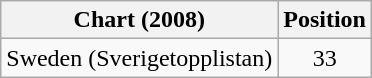<table class="wikitable">
<tr>
<th>Chart (2008)</th>
<th>Position</th>
</tr>
<tr>
<td>Sweden (Sverigetopplistan)</td>
<td align="center">33</td>
</tr>
</table>
